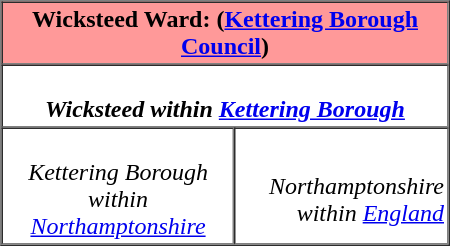<table border=1 cellpadding="2" cellspacing="0" align="right" width=300>
<tr>
<th colspan=2 align=center bgcolor="#ff9999"><strong>Wicksteed</strong> Ward: (<a href='#'>Kettering Borough Council</a>)</th>
</tr>
<tr>
<th colspan=2 alignn=center><br><em>Wicksteed within <a href='#'>Kettering Borough</a></em></th>
</tr>
<tr>
<td align=center><br><em>Kettering Borough within <a href='#'>Northamptonshire</a></em></td>
<td align=right><br><em>Northamptonshire within <a href='#'>England</a></em></td>
</tr>
</table>
